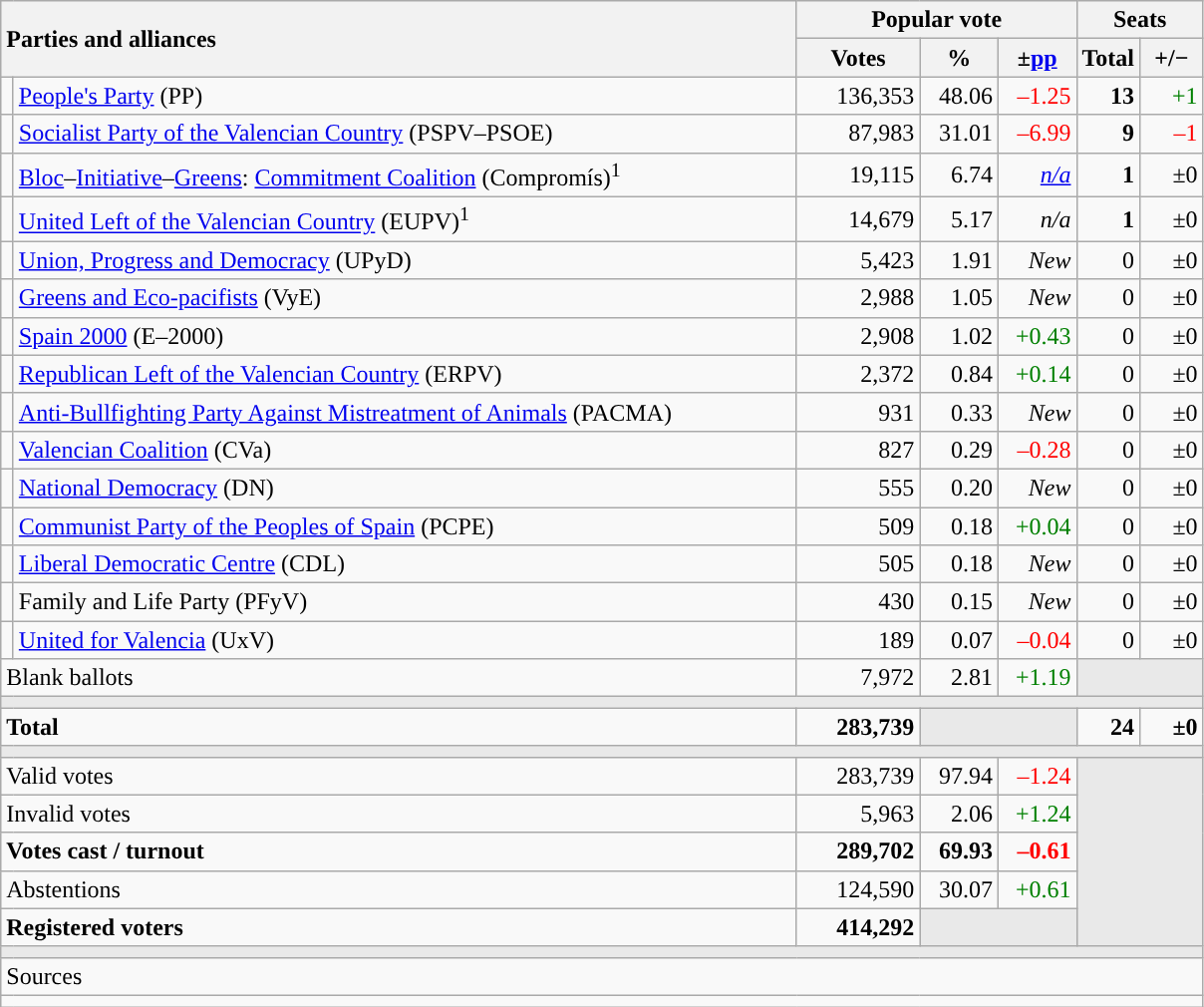<table class="wikitable" style="text-align:right;">
<tr>
<th style="text-align:left;" rowspan="2" colspan="2" width="525">Parties and alliances</th>
<th colspan="3">Popular vote</th>
<th colspan="2">Seats</th>
</tr>
<tr>
<th width="75">Votes</th>
<th width="45">%</th>
<th width="45">±<a href='#'>pp</a></th>
<th width="35">Total</th>
<th width="35">+/−</th>
</tr>
<tr>
<td width="1" style="color:inherit;background:"></td>
<td align="left"><a href='#'>People's Party</a> (PP)</td>
<td>136,353</td>
<td>48.06</td>
<td style="color:red;">–1.25</td>
<td><strong>13</strong></td>
<td style="color:green;">+1</td>
</tr>
<tr>
<td style="color:inherit;background:"></td>
<td align="left"><a href='#'>Socialist Party of the Valencian Country</a> (PSPV–PSOE)</td>
<td>87,983</td>
<td>31.01</td>
<td style="color:red;">–6.99</td>
<td><strong>9</strong></td>
<td style="color:red;">–1</td>
</tr>
<tr>
<td style="color:inherit;background:"></td>
<td align="left"><a href='#'>Bloc</a>–<a href='#'>Initiative</a>–<a href='#'>Greens</a>: <a href='#'>Commitment Coalition</a> (Compromís)<sup>1</sup></td>
<td>19,115</td>
<td>6.74</td>
<td><em><a href='#'>n/a</a></em></td>
<td><strong>1</strong></td>
<td>±0</td>
</tr>
<tr>
<td style="color:inherit;background:"></td>
<td align="left"><a href='#'>United Left of the Valencian Country</a> (EUPV)<sup>1</sup></td>
<td>14,679</td>
<td>5.17</td>
<td><em>n/a</em></td>
<td><strong>1</strong></td>
<td>±0</td>
</tr>
<tr>
<td style="color:inherit;background:"></td>
<td align="left"><a href='#'>Union, Progress and Democracy</a> (UPyD)</td>
<td>5,423</td>
<td>1.91</td>
<td><em>New</em></td>
<td>0</td>
<td>±0</td>
</tr>
<tr>
<td style="color:inherit;background:"></td>
<td align="left"><a href='#'>Greens and Eco-pacifists</a> (VyE)</td>
<td>2,988</td>
<td>1.05</td>
<td><em>New</em></td>
<td>0</td>
<td>±0</td>
</tr>
<tr>
<td style="color:inherit;background:"></td>
<td align="left"><a href='#'>Spain 2000</a> (E–2000)</td>
<td>2,908</td>
<td>1.02</td>
<td style="color:green;">+0.43</td>
<td>0</td>
<td>±0</td>
</tr>
<tr>
<td style="color:inherit;background:"></td>
<td align="left"><a href='#'>Republican Left of the Valencian Country</a> (ERPV)</td>
<td>2,372</td>
<td>0.84</td>
<td style="color:green;">+0.14</td>
<td>0</td>
<td>±0</td>
</tr>
<tr>
<td style="color:inherit;background:"></td>
<td align="left"><a href='#'>Anti-Bullfighting Party Against Mistreatment of Animals</a> (PACMA)</td>
<td>931</td>
<td>0.33</td>
<td><em>New</em></td>
<td>0</td>
<td>±0</td>
</tr>
<tr>
<td style="color:inherit;background:"></td>
<td align="left"><a href='#'>Valencian Coalition</a> (CVa)</td>
<td>827</td>
<td>0.29</td>
<td style="color:red;">–0.28</td>
<td>0</td>
<td>±0</td>
</tr>
<tr>
<td style="color:inherit;background:"></td>
<td align="left"><a href='#'>National Democracy</a> (DN)</td>
<td>555</td>
<td>0.20</td>
<td><em>New</em></td>
<td>0</td>
<td>±0</td>
</tr>
<tr>
<td style="color:inherit;background:"></td>
<td align="left"><a href='#'>Communist Party of the Peoples of Spain</a> (PCPE)</td>
<td>509</td>
<td>0.18</td>
<td style="color:green;">+0.04</td>
<td>0</td>
<td>±0</td>
</tr>
<tr>
<td style="color:inherit;background:"></td>
<td align="left"><a href='#'>Liberal Democratic Centre</a> (CDL)</td>
<td>505</td>
<td>0.18</td>
<td><em>New</em></td>
<td>0</td>
<td>±0</td>
</tr>
<tr>
<td style="color:inherit;background:"></td>
<td align="left">Family and Life Party (PFyV)</td>
<td>430</td>
<td>0.15</td>
<td><em>New</em></td>
<td>0</td>
<td>±0</td>
</tr>
<tr>
<td style="color:inherit;background:"></td>
<td align="left"><a href='#'>United for Valencia</a> (UxV)</td>
<td>189</td>
<td>0.07</td>
<td style="color:red;">–0.04</td>
<td>0</td>
<td>±0</td>
</tr>
<tr>
<td align="left" colspan="2">Blank ballots</td>
<td>7,972</td>
<td>2.81</td>
<td style="color:green;">+1.19</td>
<td bgcolor="#E9E9E9" colspan="2"></td>
</tr>
<tr>
<td colspan="7" bgcolor="#E9E9E9"></td>
</tr>
<tr style="font-weight:bold;">
<td align="left" colspan="2">Total</td>
<td>283,739</td>
<td bgcolor="#E9E9E9" colspan="2"></td>
<td>24</td>
<td>±0</td>
</tr>
<tr>
<td colspan="7" bgcolor="#E9E9E9"></td>
</tr>
<tr>
<td align="left" colspan="2">Valid votes</td>
<td>283,739</td>
<td>97.94</td>
<td style="color:red;">–1.24</td>
<td bgcolor="#E9E9E9" colspan="2" rowspan="5"></td>
</tr>
<tr>
<td align="left" colspan="2">Invalid votes</td>
<td>5,963</td>
<td>2.06</td>
<td style="color:green;">+1.24</td>
</tr>
<tr style="font-weight:bold;">
<td align="left" colspan="2">Votes cast / turnout</td>
<td>289,702</td>
<td>69.93</td>
<td style="color:red;">–0.61</td>
</tr>
<tr>
<td align="left" colspan="2">Abstentions</td>
<td>124,590</td>
<td>30.07</td>
<td style="color:green;">+0.61</td>
</tr>
<tr style="font-weight:bold;">
<td align="left" colspan="2">Registered voters</td>
<td>414,292</td>
<td bgcolor="#E9E9E9" colspan="2"></td>
</tr>
<tr>
<td colspan="7" bgcolor="#E9E9E9"></td>
</tr>
<tr>
<td align="left" colspan="7">Sources</td>
</tr>
<tr>
<td colspan="7" style="text-align:left; max-width:790px;"></td>
</tr>
</table>
